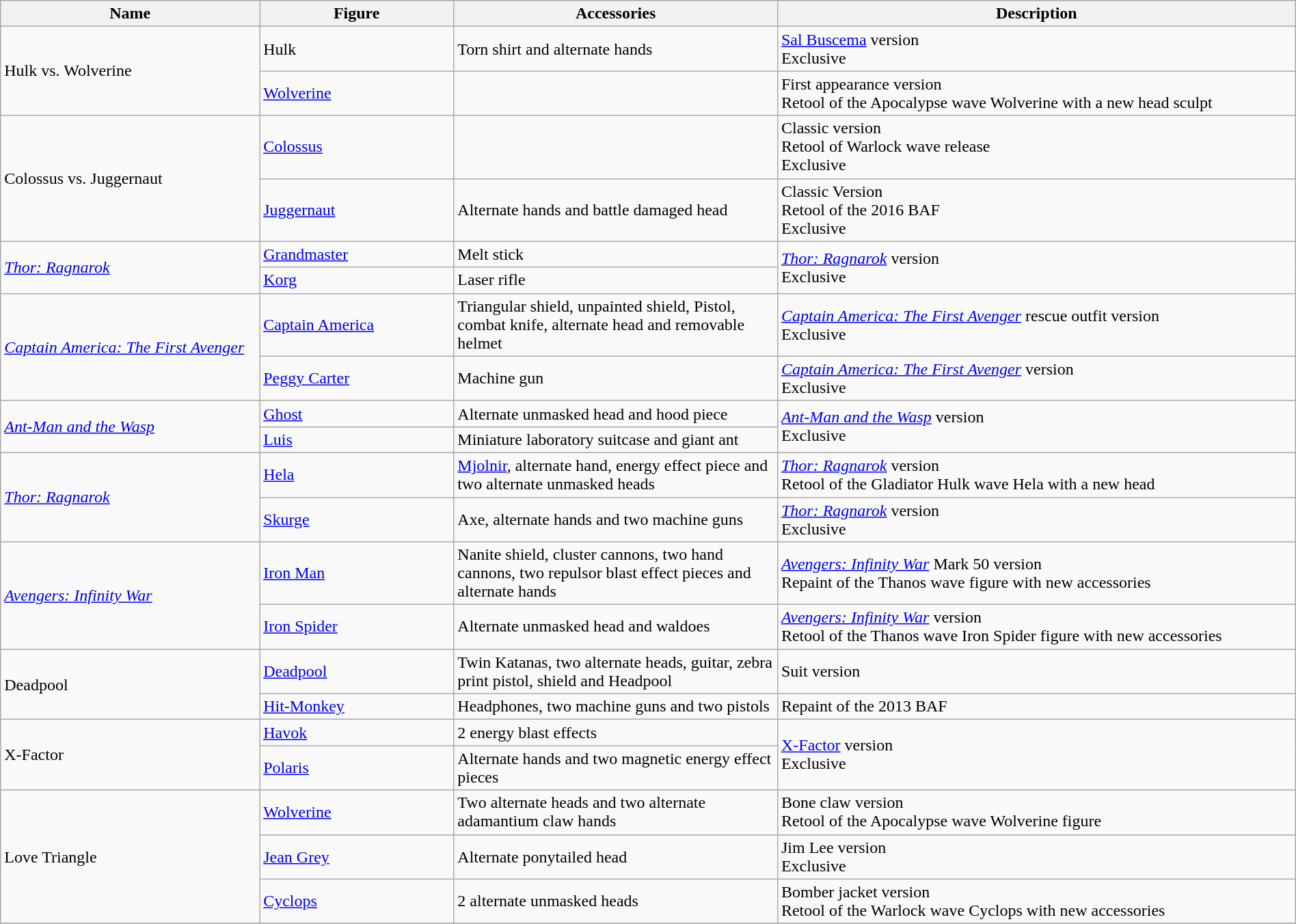<table class="wikitable" style="width:100%;">
<tr>
<th width="20%">Name</th>
<th width="15%">Figure</th>
<th width="25%">Accessories</th>
<th width="40%">Description</th>
</tr>
<tr>
<td rowspan="2">Hulk vs. Wolverine</td>
<td>Hulk</td>
<td>Torn shirt and alternate hands</td>
<td><a href='#'>Sal Buscema</a> version<br>Exclusive</td>
</tr>
<tr>
<td><a href='#'>Wolverine</a></td>
<td></td>
<td>First appearance version<br>Retool of the Apocalypse wave Wolverine with a new head sculpt</td>
</tr>
<tr>
<td rowspan="2">Colossus vs. Juggernaut</td>
<td><a href='#'>Colossus</a></td>
<td></td>
<td>Classic version<br>Retool of Warlock wave release<br>Exclusive</td>
</tr>
<tr>
<td><a href='#'>Juggernaut</a></td>
<td>Alternate hands and battle damaged head</td>
<td>Classic Version<br>Retool of the 2016 BAF<br>Exclusive</td>
</tr>
<tr>
<td rowspan="2"><em><a href='#'>Thor: Ragnarok</a></em></td>
<td><a href='#'>Grandmaster</a></td>
<td>Melt stick</td>
<td rowspan="2"><em><a href='#'>Thor: Ragnarok</a></em> version<br>Exclusive</td>
</tr>
<tr>
<td><a href='#'>Korg</a></td>
<td>Laser rifle</td>
</tr>
<tr>
<td rowspan="2"><em><a href='#'>Captain America: The First Avenger</a></em></td>
<td><a href='#'>Captain America</a></td>
<td>Triangular shield, unpainted shield, Pistol, combat knife, alternate head and removable helmet</td>
<td><em><a href='#'>Captain America: The First Avenger</a></em> rescue outfit version<br>Exclusive</td>
</tr>
<tr>
<td><a href='#'>Peggy Carter</a></td>
<td>Machine gun</td>
<td><em><a href='#'>Captain America: The First Avenger</a></em> version<br>Exclusive</td>
</tr>
<tr>
<td rowspan="2"><em><a href='#'>Ant-Man and the Wasp</a></em></td>
<td><a href='#'>Ghost</a></td>
<td>Alternate unmasked head and hood piece</td>
<td rowspan="2"><em><a href='#'>Ant-Man and the Wasp</a></em> version<br>Exclusive</td>
</tr>
<tr>
<td><a href='#'>Luis</a></td>
<td>Miniature laboratory suitcase and giant ant</td>
</tr>
<tr>
<td rowspan="2"><em><a href='#'>Thor: Ragnarok</a></em></td>
<td><a href='#'>Hela</a></td>
<td><a href='#'>Mjolnir</a>, alternate hand, energy effect piece and two alternate unmasked heads</td>
<td><em><a href='#'>Thor: Ragnarok</a></em> version<br>Retool of the Gladiator Hulk wave Hela with a new head</td>
</tr>
<tr>
<td><a href='#'>Skurge</a></td>
<td>Axe, alternate hands and two machine guns</td>
<td><em><a href='#'>Thor: Ragnarok</a></em> version<br>Exclusive</td>
</tr>
<tr>
<td rowspan="2"><em><a href='#'>Avengers: Infinity War</a></em></td>
<td><a href='#'>Iron Man</a></td>
<td>Nanite shield, cluster cannons, two hand cannons, two repulsor blast effect pieces and alternate hands</td>
<td><em><a href='#'>Avengers: Infinity War</a></em> Mark 50 version<br>Repaint of the Thanos wave figure with new accessories</td>
</tr>
<tr>
<td><a href='#'>Iron Spider</a></td>
<td>Alternate unmasked head and waldoes</td>
<td><em><a href='#'>Avengers: Infinity War</a></em> version<br>Retool of the Thanos wave Iron Spider figure with new accessories</td>
</tr>
<tr>
<td rowspan="2">Deadpool</td>
<td><a href='#'>Deadpool</a></td>
<td>Twin Katanas, two alternate heads, guitar, zebra print pistol, shield and Headpool</td>
<td>Suit version</td>
</tr>
<tr>
<td><a href='#'>Hit-Monkey</a></td>
<td>Headphones, two machine guns and two pistols</td>
<td>Repaint of the 2013 BAF</td>
</tr>
<tr>
<td rowspan="2">X-Factor</td>
<td><a href='#'>Havok</a></td>
<td>2 energy blast effects</td>
<td rowspan="2"><a href='#'>X-Factor</a> version<br>Exclusive</td>
</tr>
<tr>
<td><a href='#'>Polaris</a></td>
<td>Alternate hands and two magnetic energy effect pieces</td>
</tr>
<tr>
<td rowspan="3">Love Triangle</td>
<td><a href='#'>Wolverine</a></td>
<td>Two alternate heads and two alternate adamantium claw hands</td>
<td>Bone claw version<br>Retool of the Apocalypse wave Wolverine figure</td>
</tr>
<tr>
<td><a href='#'>Jean Grey</a></td>
<td>Alternate ponytailed head</td>
<td>Jim Lee version<br>Exclusive</td>
</tr>
<tr>
<td><a href='#'>Cyclops</a></td>
<td>2 alternate unmasked heads</td>
<td>Bomber jacket version<br>Retool of the Warlock wave Cyclops with new accessories</td>
</tr>
<tr>
</tr>
</table>
